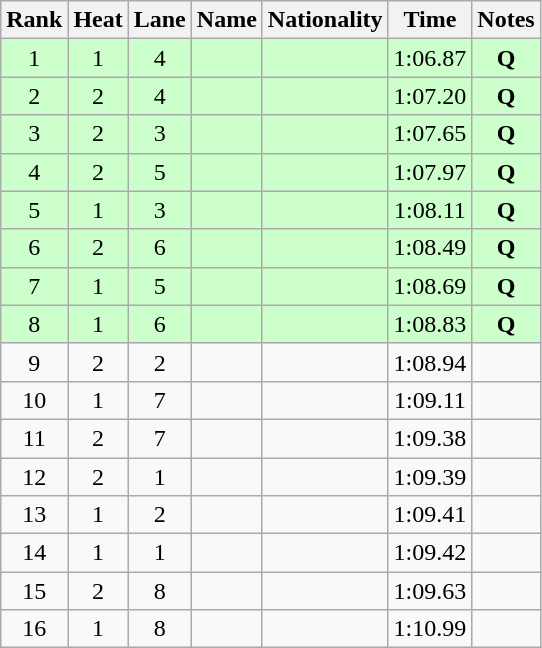<table class="wikitable sortable" style="text-align:center">
<tr>
<th>Rank</th>
<th>Heat</th>
<th>Lane</th>
<th>Name</th>
<th>Nationality</th>
<th>Time</th>
<th>Notes</th>
</tr>
<tr bgcolor=ccffcc>
<td>1</td>
<td>1</td>
<td>4</td>
<td align=left></td>
<td align=left></td>
<td>1:06.87</td>
<td><strong>Q</strong></td>
</tr>
<tr bgcolor=ccffcc>
<td>2</td>
<td>2</td>
<td>4</td>
<td align=left></td>
<td align=left></td>
<td>1:07.20</td>
<td><strong>Q</strong></td>
</tr>
<tr bgcolor=ccffcc>
<td>3</td>
<td>2</td>
<td>3</td>
<td align=left></td>
<td align=left></td>
<td>1:07.65</td>
<td><strong>Q</strong></td>
</tr>
<tr bgcolor=ccffcc>
<td>4</td>
<td>2</td>
<td>5</td>
<td align=left></td>
<td align=left></td>
<td>1:07.97</td>
<td><strong>Q</strong></td>
</tr>
<tr bgcolor=ccffcc>
<td>5</td>
<td>1</td>
<td>3</td>
<td align=left></td>
<td align=left></td>
<td>1:08.11</td>
<td><strong>Q</strong></td>
</tr>
<tr bgcolor=ccffcc>
<td>6</td>
<td>2</td>
<td>6</td>
<td align=left></td>
<td align=left></td>
<td>1:08.49</td>
<td><strong>Q</strong></td>
</tr>
<tr bgcolor=ccffcc>
<td>7</td>
<td>1</td>
<td>5</td>
<td align=left></td>
<td align=left></td>
<td>1:08.69</td>
<td><strong>Q</strong></td>
</tr>
<tr bgcolor=ccffcc>
<td>8</td>
<td>1</td>
<td>6</td>
<td align=left></td>
<td align=left></td>
<td>1:08.83</td>
<td><strong>Q</strong></td>
</tr>
<tr>
<td>9</td>
<td>2</td>
<td>2</td>
<td align=left></td>
<td align=left></td>
<td>1:08.94</td>
<td></td>
</tr>
<tr>
<td>10</td>
<td>1</td>
<td>7</td>
<td align=left></td>
<td align=left></td>
<td>1:09.11</td>
<td></td>
</tr>
<tr>
<td>11</td>
<td>2</td>
<td>7</td>
<td align=left></td>
<td align=left></td>
<td>1:09.38</td>
<td></td>
</tr>
<tr>
<td>12</td>
<td>2</td>
<td>1</td>
<td align=left></td>
<td align=left></td>
<td>1:09.39</td>
<td></td>
</tr>
<tr>
<td>13</td>
<td>1</td>
<td>2</td>
<td align=left></td>
<td align=left></td>
<td>1:09.41</td>
<td></td>
</tr>
<tr>
<td>14</td>
<td>1</td>
<td>1</td>
<td align=left></td>
<td align=left></td>
<td>1:09.42</td>
<td></td>
</tr>
<tr>
<td>15</td>
<td>2</td>
<td>8</td>
<td align=left></td>
<td align=left></td>
<td>1:09.63</td>
<td></td>
</tr>
<tr>
<td>16</td>
<td>1</td>
<td>8</td>
<td align=left></td>
<td align=left></td>
<td>1:10.99</td>
<td></td>
</tr>
</table>
